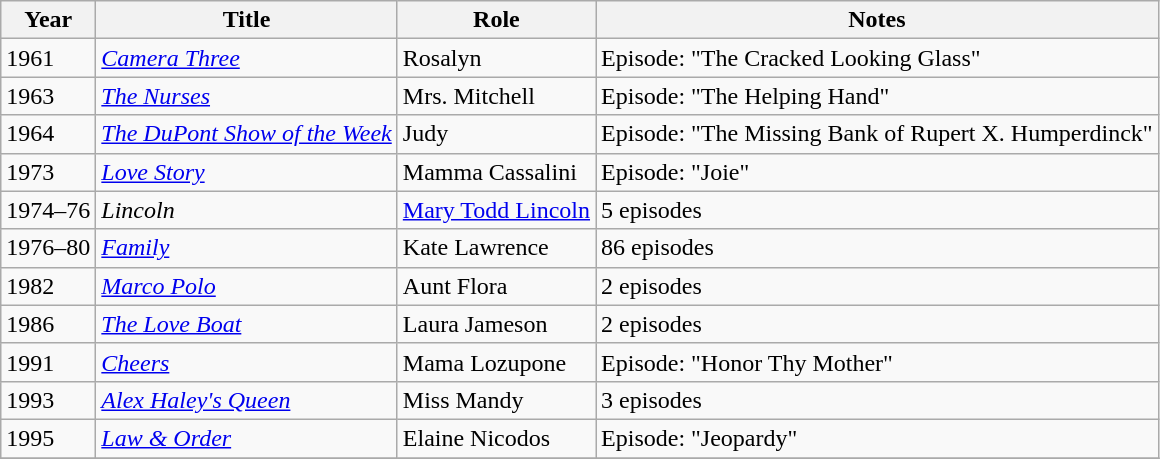<table class="wikitable sortable">
<tr>
<th>Year</th>
<th>Title</th>
<th>Role</th>
<th class="unsortable">Notes</th>
</tr>
<tr>
<td>1961</td>
<td><em><a href='#'>Camera Three</a></em></td>
<td>Rosalyn</td>
<td>Episode: "The Cracked Looking Glass"</td>
</tr>
<tr>
<td>1963</td>
<td><em><a href='#'>The Nurses</a></em></td>
<td>Mrs. Mitchell</td>
<td>Episode: "The Helping Hand"</td>
</tr>
<tr>
<td>1964</td>
<td><em><a href='#'>The DuPont Show of the Week</a></em></td>
<td>Judy</td>
<td>Episode: "The Missing Bank of Rupert X. Humperdinck"</td>
</tr>
<tr>
<td>1973</td>
<td><em><a href='#'>Love Story</a></em></td>
<td>Mamma Cassalini</td>
<td>Episode: "Joie"</td>
</tr>
<tr>
<td>1974–76</td>
<td><em>Lincoln</em></td>
<td><a href='#'>Mary Todd Lincoln</a></td>
<td>5 episodes</td>
</tr>
<tr>
<td>1976–80</td>
<td><em><a href='#'>Family</a></em></td>
<td>Kate Lawrence</td>
<td>86 episodes</td>
</tr>
<tr>
<td>1982</td>
<td><em><a href='#'>Marco Polo</a></em></td>
<td>Aunt Flora</td>
<td>2 episodes</td>
</tr>
<tr>
<td>1986</td>
<td><em><a href='#'>The Love Boat</a></em></td>
<td>Laura Jameson</td>
<td>2 episodes</td>
</tr>
<tr>
<td>1991</td>
<td><em><a href='#'>Cheers</a></em></td>
<td>Mama Lozupone</td>
<td>Episode: "Honor Thy Mother"</td>
</tr>
<tr>
<td>1993</td>
<td><em><a href='#'>Alex Haley's Queen</a></em></td>
<td>Miss Mandy</td>
<td>3 episodes</td>
</tr>
<tr>
<td>1995</td>
<td><em><a href='#'>Law & Order</a></em></td>
<td>Elaine Nicodos</td>
<td>Episode: "Jeopardy"</td>
</tr>
<tr>
</tr>
</table>
